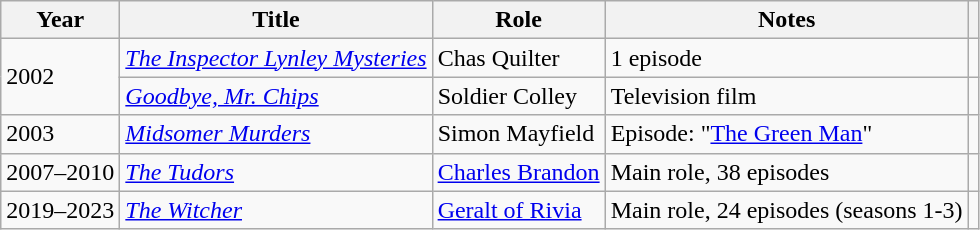<table class="wikitable sortable">
<tr>
<th>Year</th>
<th>Title</th>
<th>Role</th>
<th class="unsortable">Notes</th>
<th class="unsortable"></th>
</tr>
<tr>
<td rowspan="2">2002</td>
<td><em><a href='#'>The Inspector Lynley Mysteries</a></em></td>
<td>Chas Quilter</td>
<td>1 episode</td>
<td></td>
</tr>
<tr>
<td><em><a href='#'>Goodbye, Mr. Chips</a></em></td>
<td>Soldier Colley</td>
<td>Television film</td>
<td></td>
</tr>
<tr>
<td>2003</td>
<td><em><a href='#'>Midsomer Murders</a></em></td>
<td>Simon Mayfield</td>
<td>Episode: "<a href='#'>The Green Man</a>"</td>
<td></td>
</tr>
<tr>
<td>2007–2010</td>
<td><em><a href='#'>The Tudors</a></em></td>
<td><a href='#'>Charles Brandon</a></td>
<td>Main role, 38 episodes</td>
<td></td>
</tr>
<tr>
<td>2019–2023</td>
<td><em><a href='#'>The Witcher</a></em></td>
<td><a href='#'>Geralt of Rivia</a></td>
<td>Main role, 24 episodes (seasons 1-3)</td>
<td></td>
</tr>
</table>
